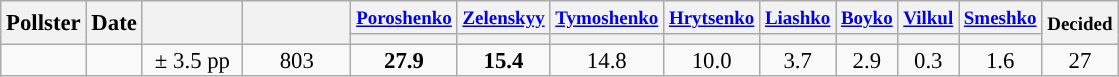<table class="wikitable" style="text-align:center;font-size:95%;line-height:14px;">
<tr>
<th rowspan=2>Pollster</th>
<th rowspan=2>Date</th>
<th style="width:60px;" class=unsortable rowspan=2></th>
<th style="width:65px;" class=unsortable rowspan=2></th>
<th> <small><a href='#'>Poroshenko</a></small><br></th>
<th><small><a href='#'>Zelenskyy</a></small><br></th>
<th><small><a href='#'>Tymoshenko</a></small><br></th>
<th><small><a href='#'>Hrytsenko</a></small><br></th>
<th><small><a href='#'>Liashko</a></small><br></th>
<th> <small><a href='#'>Boyko</a></small><br></th>
<th><small><a href='#'>Vilkul</a></small><br></th>
<th><small><a href='#'>Smeshko</a></small><br></th>
<th rowspan=2><small>Decided</small></th>
</tr>
<tr>
<th style="background:"></th>
<th style="background:"></th>
<th style="background:"></th>
<th style="background:"></th>
<th style="background:"></th>
<th style="background:"></th>
<th style="background:"></th>
<th style="background:"></th>
</tr>
<tr>
<td> </td>
<td></td>
<td>± 3.5 pp</td>
<td>803</td>
<td style="background-color:#"><strong>27.9</strong></td>
<td style="background-color:#"><strong>15.4</strong></td>
<td>14.8</td>
<td>10.0</td>
<td>3.7</td>
<td>2.9</td>
<td>0.3</td>
<td>1.6</td>
<td>27</td>
</tr>
</table>
